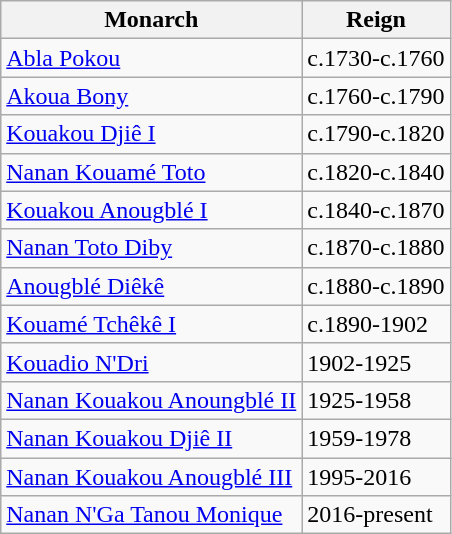<table class="wikitable">
<tr>
<th>Monarch</th>
<th>Reign</th>
</tr>
<tr>
<td><a href='#'>Abla Pokou</a></td>
<td>c.1730-c.1760</td>
</tr>
<tr>
<td><a href='#'>Akoua Bony</a></td>
<td>c.1760-c.1790</td>
</tr>
<tr>
<td><a href='#'>Kouakou Djiê I</a></td>
<td>c.1790-c.1820</td>
</tr>
<tr>
<td><a href='#'>Nanan Kouamé Toto</a></td>
<td>c.1820-c.1840</td>
</tr>
<tr>
<td><a href='#'>Kouakou Anougblé I</a></td>
<td>c.1840-c.1870</td>
</tr>
<tr>
<td><a href='#'>Nanan Toto Diby</a></td>
<td>c.1870-c.1880</td>
</tr>
<tr>
<td><a href='#'>Anougblé Diêkê</a></td>
<td>c.1880-c.1890</td>
</tr>
<tr>
<td><a href='#'>Kouamé Tchêkê I</a></td>
<td>c.1890-1902</td>
</tr>
<tr>
<td><a href='#'>Kouadio N'Dri</a></td>
<td>1902-1925</td>
</tr>
<tr>
<td><a href='#'>Nanan Kouakou Anoungblé II</a></td>
<td>1925-1958</td>
</tr>
<tr>
<td><a href='#'>Nanan Kouakou Djiê II</a></td>
<td>1959-1978</td>
</tr>
<tr>
<td><a href='#'>Nanan Kouakou Anougblé III</a></td>
<td>1995-2016</td>
</tr>
<tr>
<td><a href='#'>Nanan N'Ga Tanou Monique</a></td>
<td>2016-present</td>
</tr>
</table>
